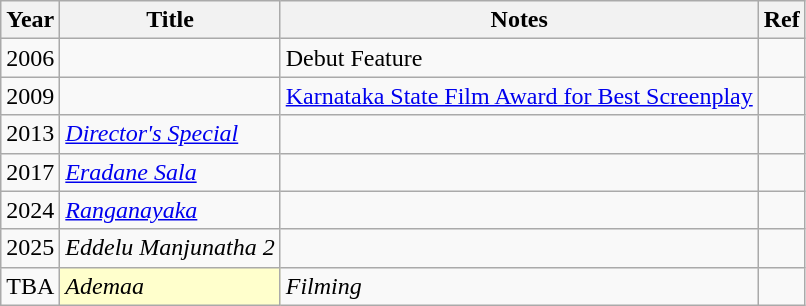<table class="wikitable sortable">
<tr>
<th>Year</th>
<th>Title</th>
<th>Notes</th>
<th>Ref</th>
</tr>
<tr>
<td>2006</td>
<td></td>
<td>Debut Feature</td>
<td></td>
</tr>
<tr>
<td>2009</td>
<td></td>
<td><a href='#'>Karnataka State Film Award for Best Screenplay</a></td>
<td></td>
</tr>
<tr>
<td>2013</td>
<td><em><a href='#'>Director's Special</a></em></td>
<td></td>
<td></td>
</tr>
<tr>
<td>2017</td>
<td><em><a href='#'>Eradane Sala</a></em></td>
<td></td>
<td></td>
</tr>
<tr>
<td>2024</td>
<td><em><a href='#'>Ranganayaka</a></em></td>
<td></td>
<td></td>
</tr>
<tr>
<td>2025</td>
<td><em>Eddelu Manjunatha 2</em></td>
<td></td>
<td></td>
</tr>
<tr>
<td>TBA</td>
<td style="background:#FFFFCC;"> <em>Ademaa</em></td>
<td><em>Filming</em></td>
<td></td>
</tr>
</table>
